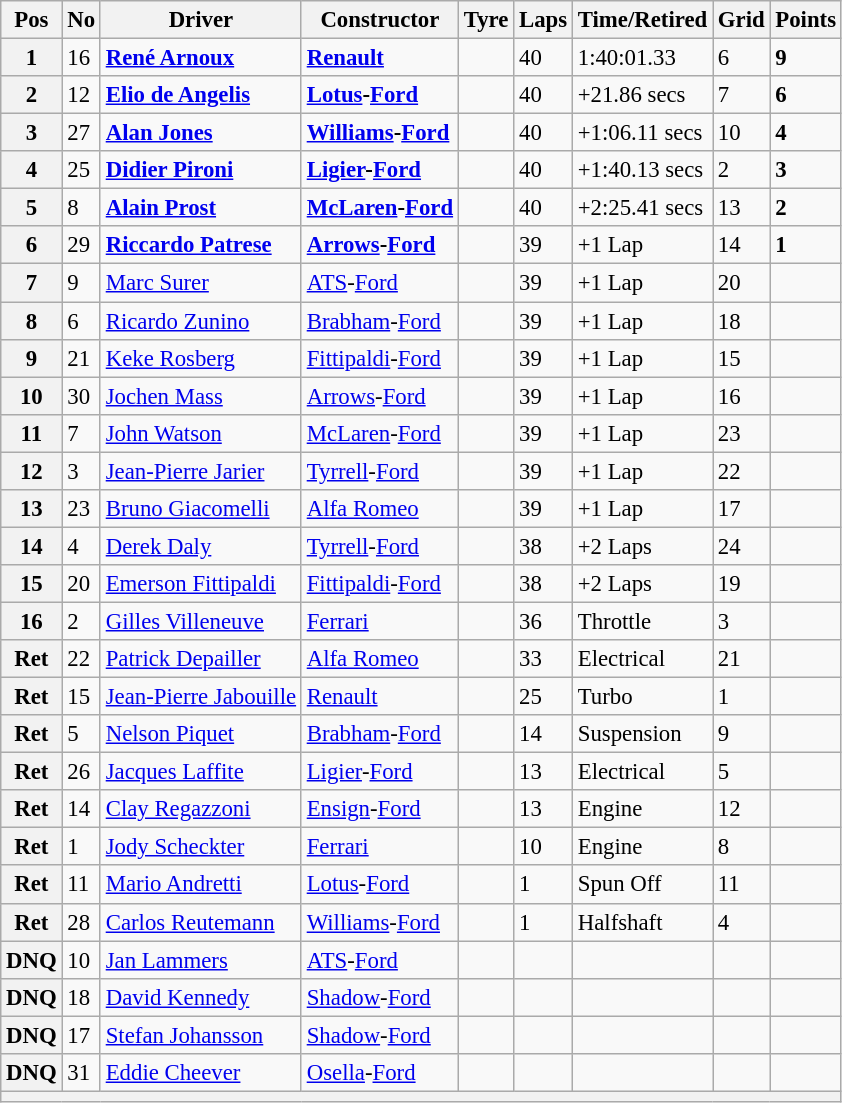<table class="wikitable" style="font-size: 95%;">
<tr>
<th>Pos</th>
<th>No</th>
<th>Driver</th>
<th>Constructor</th>
<th>Tyre</th>
<th>Laps</th>
<th>Time/Retired</th>
<th>Grid</th>
<th>Points</th>
</tr>
<tr>
<th>1</th>
<td>16</td>
<td> <strong><a href='#'>René Arnoux</a></strong></td>
<td><strong><a href='#'>Renault</a></strong></td>
<td></td>
<td>40</td>
<td>1:40:01.33</td>
<td>6</td>
<td><strong>9</strong></td>
</tr>
<tr>
<th>2</th>
<td>12</td>
<td> <strong><a href='#'>Elio de Angelis</a></strong></td>
<td><strong><a href='#'>Lotus</a>-<a href='#'>Ford</a></strong></td>
<td></td>
<td>40</td>
<td>+21.86 secs</td>
<td>7</td>
<td><strong>6</strong></td>
</tr>
<tr>
<th>3</th>
<td>27</td>
<td> <strong><a href='#'>Alan Jones</a></strong></td>
<td><strong><a href='#'>Williams</a>-<a href='#'>Ford</a></strong></td>
<td></td>
<td>40</td>
<td>+1:06.11 secs</td>
<td>10</td>
<td><strong>4</strong></td>
</tr>
<tr>
<th>4</th>
<td>25</td>
<td> <strong><a href='#'>Didier Pironi</a></strong></td>
<td><strong><a href='#'>Ligier</a>-<a href='#'>Ford</a></strong></td>
<td></td>
<td>40</td>
<td>+1:40.13 secs</td>
<td>2</td>
<td><strong>3</strong></td>
</tr>
<tr>
<th>5</th>
<td>8</td>
<td> <strong><a href='#'>Alain Prost</a></strong></td>
<td><strong><a href='#'>McLaren</a>-<a href='#'>Ford</a></strong></td>
<td></td>
<td>40</td>
<td>+2:25.41 secs</td>
<td>13</td>
<td><strong>2</strong></td>
</tr>
<tr>
<th>6</th>
<td>29</td>
<td> <strong><a href='#'>Riccardo Patrese</a></strong></td>
<td><strong><a href='#'>Arrows</a>-<a href='#'>Ford</a></strong></td>
<td></td>
<td>39</td>
<td>+1 Lap</td>
<td>14</td>
<td><strong>1</strong></td>
</tr>
<tr>
<th>7</th>
<td>9</td>
<td> <a href='#'>Marc Surer</a></td>
<td><a href='#'>ATS</a>-<a href='#'>Ford</a></td>
<td></td>
<td>39</td>
<td>+1 Lap</td>
<td>20</td>
<td></td>
</tr>
<tr>
<th>8</th>
<td>6</td>
<td> <a href='#'>Ricardo Zunino</a></td>
<td><a href='#'>Brabham</a>-<a href='#'>Ford</a></td>
<td></td>
<td>39</td>
<td>+1 Lap</td>
<td>18</td>
<td></td>
</tr>
<tr>
<th>9</th>
<td>21</td>
<td> <a href='#'>Keke Rosberg</a></td>
<td><a href='#'>Fittipaldi</a>-<a href='#'>Ford</a></td>
<td></td>
<td>39</td>
<td>+1 Lap</td>
<td>15</td>
<td></td>
</tr>
<tr>
<th>10</th>
<td>30</td>
<td> <a href='#'>Jochen Mass</a></td>
<td><a href='#'>Arrows</a>-<a href='#'>Ford</a></td>
<td></td>
<td>39</td>
<td>+1 Lap</td>
<td>16</td>
<td></td>
</tr>
<tr>
<th>11</th>
<td>7</td>
<td> <a href='#'>John Watson</a></td>
<td><a href='#'>McLaren</a>-<a href='#'>Ford</a></td>
<td></td>
<td>39</td>
<td>+1 Lap</td>
<td>23</td>
<td></td>
</tr>
<tr>
<th>12</th>
<td>3</td>
<td> <a href='#'>Jean-Pierre Jarier</a></td>
<td><a href='#'>Tyrrell</a>-<a href='#'>Ford</a></td>
<td></td>
<td>39</td>
<td>+1 Lap</td>
<td>22</td>
<td></td>
</tr>
<tr>
<th>13</th>
<td>23</td>
<td> <a href='#'>Bruno Giacomelli</a></td>
<td><a href='#'>Alfa Romeo</a></td>
<td></td>
<td>39</td>
<td>+1 Lap</td>
<td>17</td>
<td></td>
</tr>
<tr>
<th>14</th>
<td>4</td>
<td> <a href='#'>Derek Daly</a></td>
<td><a href='#'>Tyrrell</a>-<a href='#'>Ford</a></td>
<td></td>
<td>38</td>
<td>+2 Laps</td>
<td>24</td>
<td></td>
</tr>
<tr>
<th>15</th>
<td>20</td>
<td> <a href='#'>Emerson Fittipaldi</a></td>
<td><a href='#'>Fittipaldi</a>-<a href='#'>Ford</a></td>
<td></td>
<td>38</td>
<td>+2 Laps</td>
<td>19</td>
<td></td>
</tr>
<tr>
<th>16</th>
<td>2</td>
<td> <a href='#'>Gilles Villeneuve</a></td>
<td><a href='#'>Ferrari</a></td>
<td></td>
<td>36</td>
<td>Throttle</td>
<td>3</td>
<td></td>
</tr>
<tr>
<th>Ret</th>
<td>22</td>
<td> <a href='#'>Patrick Depailler</a></td>
<td><a href='#'>Alfa Romeo</a></td>
<td></td>
<td>33</td>
<td>Electrical</td>
<td>21</td>
<td></td>
</tr>
<tr>
<th>Ret</th>
<td>15</td>
<td> <a href='#'>Jean-Pierre Jabouille</a></td>
<td><a href='#'>Renault</a></td>
<td></td>
<td>25</td>
<td>Turbo</td>
<td>1</td>
<td></td>
</tr>
<tr>
<th>Ret</th>
<td>5</td>
<td> <a href='#'>Nelson Piquet</a></td>
<td><a href='#'>Brabham</a>-<a href='#'>Ford</a></td>
<td></td>
<td>14</td>
<td>Suspension</td>
<td>9</td>
<td></td>
</tr>
<tr>
<th>Ret</th>
<td>26</td>
<td> <a href='#'>Jacques Laffite</a></td>
<td><a href='#'>Ligier</a>-<a href='#'>Ford</a></td>
<td></td>
<td>13</td>
<td>Electrical</td>
<td>5</td>
<td></td>
</tr>
<tr>
<th>Ret</th>
<td>14</td>
<td> <a href='#'>Clay Regazzoni</a></td>
<td><a href='#'>Ensign</a>-<a href='#'>Ford</a></td>
<td></td>
<td>13</td>
<td>Engine</td>
<td>12</td>
<td></td>
</tr>
<tr>
<th>Ret</th>
<td>1</td>
<td> <a href='#'>Jody Scheckter</a></td>
<td><a href='#'>Ferrari</a></td>
<td></td>
<td>10</td>
<td>Engine</td>
<td>8</td>
<td></td>
</tr>
<tr>
<th>Ret</th>
<td>11</td>
<td> <a href='#'>Mario Andretti</a></td>
<td><a href='#'>Lotus</a>-<a href='#'>Ford</a></td>
<td></td>
<td>1</td>
<td>Spun Off</td>
<td>11</td>
<td></td>
</tr>
<tr>
<th>Ret</th>
<td>28</td>
<td> <a href='#'>Carlos Reutemann</a></td>
<td><a href='#'>Williams</a>-<a href='#'>Ford</a></td>
<td></td>
<td>1</td>
<td>Halfshaft</td>
<td>4</td>
<td></td>
</tr>
<tr>
<th>DNQ</th>
<td>10</td>
<td> <a href='#'>Jan Lammers</a></td>
<td><a href='#'>ATS</a>-<a href='#'>Ford</a></td>
<td></td>
<td></td>
<td></td>
<td></td>
<td></td>
</tr>
<tr>
<th>DNQ</th>
<td>18</td>
<td> <a href='#'>David Kennedy</a></td>
<td><a href='#'>Shadow</a>-<a href='#'>Ford</a></td>
<td></td>
<td></td>
<td></td>
<td></td>
<td></td>
</tr>
<tr>
<th>DNQ</th>
<td>17</td>
<td> <a href='#'>Stefan Johansson</a></td>
<td><a href='#'>Shadow</a>-<a href='#'>Ford</a></td>
<td></td>
<td></td>
<td></td>
<td></td>
<td></td>
</tr>
<tr>
<th>DNQ</th>
<td>31</td>
<td> <a href='#'>Eddie Cheever</a></td>
<td><a href='#'>Osella</a>-<a href='#'>Ford</a></td>
<td></td>
<td></td>
<td></td>
<td></td>
<td></td>
</tr>
<tr>
<th colspan="9"></th>
</tr>
</table>
